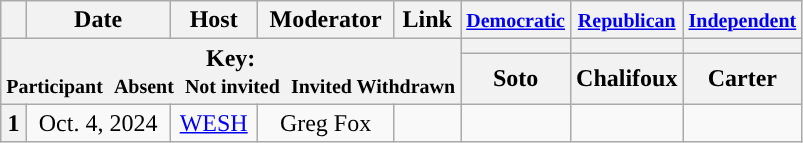<table class="wikitable" style="text-align:center;">
<tr>
<th scope="col"></th>
<th scope="col">Date</th>
<th scope="col">Host</th>
<th scope="col">Moderator</th>
<th scope="col">Link</th>
<th scope="col"><small><a href='#'>Democratic</a></small></th>
<th scope="col"><small><a href='#'>Republican</a></small></th>
<th scope="col"><small><a href='#'>Independent</a></small></th>
</tr>
<tr>
<th colspan="5" rowspan="2">Key:<br> <small>Participant </small>  <small>Absent </small>  <small>Not invited </small>  <small>Invited  Withdrawn</small></th>
<th scope="col" style="background:"></th>
<th scope="col" style="background:"></th>
<th scope="col" style="background:"></th>
</tr>
<tr>
<th scope="col">Soto</th>
<th scope="col">Chalifoux</th>
<th scope="col">Carter</th>
</tr>
<tr>
<th>1</th>
<td style="white-space:nowrap;">Oct. 4, 2024</td>
<td style="white-space:nowrap;"><a href='#'>WESH</a></td>
<td style="white-space:nowrap;">Greg Fox</td>
<td style="white-space:nowrap;"></td>
<td></td>
<td></td>
<td></td>
</tr>
</table>
